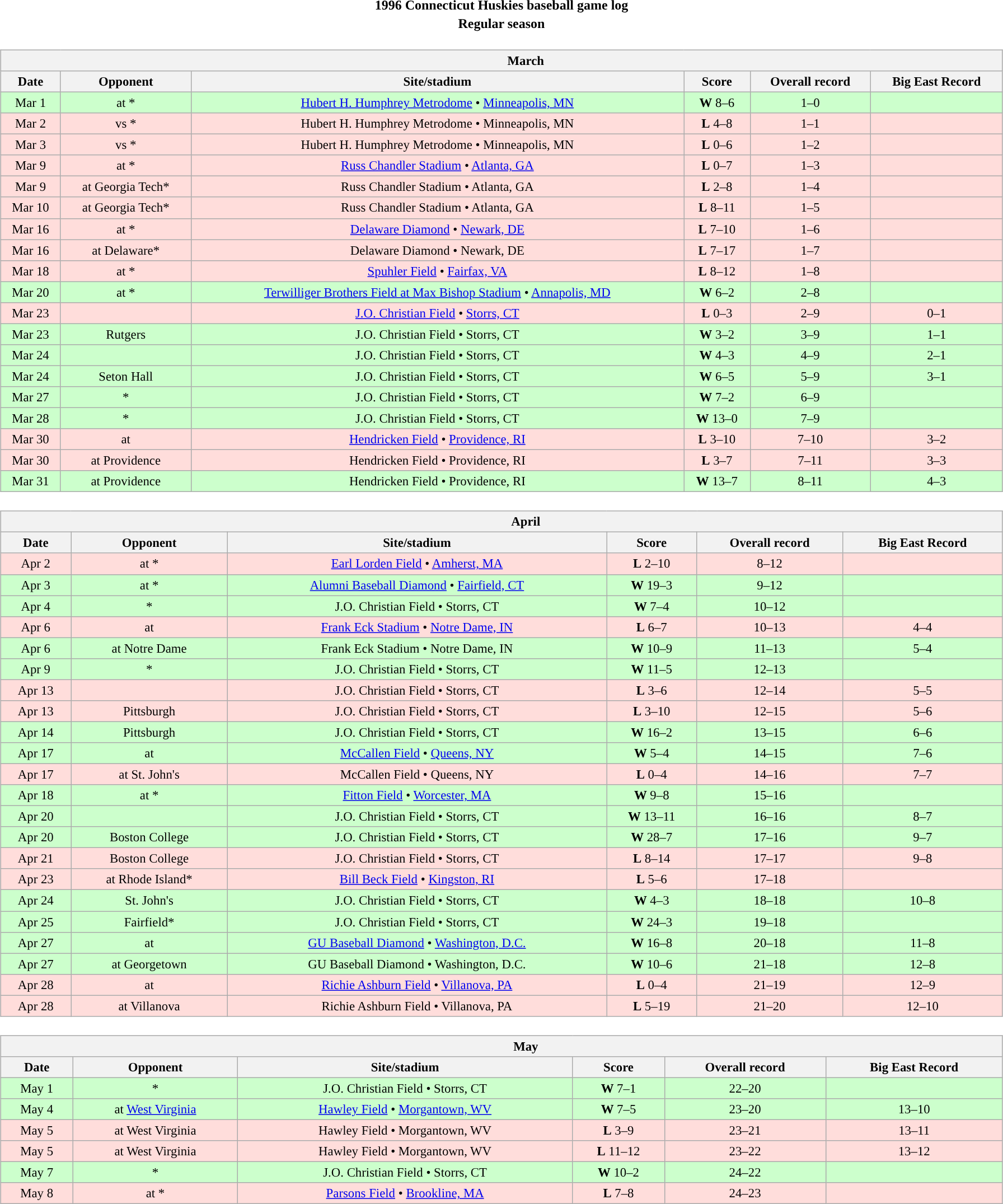<table class="toccolours" width=95% style="clear:both; margin:1.5em auto; text-align:center;">
<tr>
<th colspan=2>1996 Connecticut Huskies baseball game log</th>
</tr>
<tr>
<th colspan=2>Regular season</th>
</tr>
<tr valign="top">
<td><br><table class="wikitable collapsible collapsed" style="margin:auto; width:100%; text-align:center; font-size:95%">
<tr>
<th colspan=12 style="padding-left:4em;">March</th>
</tr>
<tr>
<th>Date</th>
<th>Opponent</th>
<th>Site/stadium</th>
<th>Score</th>
<th>Overall record</th>
<th>Big East Record</th>
</tr>
<tr bgcolor=ccffcc>
<td>Mar 1</td>
<td>at *</td>
<td><a href='#'>Hubert H. Humphrey Metrodome</a> • <a href='#'>Minneapolis, MN</a></td>
<td><strong>W</strong> 8–6</td>
<td>1–0</td>
<td></td>
</tr>
<tr bgcolor=fffddddb>
<td>Mar 2</td>
<td>vs *</td>
<td>Hubert H. Humphrey Metrodome • Minneapolis, MN</td>
<td><strong>L</strong> 4–8</td>
<td>1–1</td>
<td></td>
</tr>
<tr bgcolor=fffddddb>
<td>Mar 3</td>
<td>vs *</td>
<td>Hubert H. Humphrey Metrodome • Minneapolis, MN</td>
<td><strong>L</strong> 0–6</td>
<td>1–2</td>
<td></td>
</tr>
<tr bgcolor=fffddddb>
<td>Mar 9</td>
<td>at *</td>
<td><a href='#'>Russ Chandler Stadium</a> • <a href='#'>Atlanta, GA</a></td>
<td><strong>L</strong> 0–7</td>
<td>1–3</td>
<td></td>
</tr>
<tr bgcolor=fffddddb>
<td>Mar 9</td>
<td>at Georgia Tech*</td>
<td>Russ Chandler Stadium • Atlanta, GA</td>
<td><strong>L</strong> 2–8</td>
<td>1–4</td>
<td></td>
</tr>
<tr bgcolor=fffddddb>
<td>Mar 10</td>
<td>at Georgia Tech*</td>
<td>Russ Chandler Stadium • Atlanta, GA</td>
<td><strong>L</strong> 8–11</td>
<td>1–5</td>
<td></td>
</tr>
<tr bgcolor=fffddddb>
<td>Mar 16</td>
<td>at *</td>
<td><a href='#'>Delaware Diamond</a> • <a href='#'>Newark, DE</a></td>
<td><strong>L</strong> 7–10</td>
<td>1–6</td>
<td></td>
</tr>
<tr bgcolor=fffddddb>
<td>Mar 16</td>
<td>at Delaware*</td>
<td>Delaware Diamond • Newark, DE</td>
<td><strong>L</strong> 7–17</td>
<td>1–7</td>
<td></td>
</tr>
<tr bgcolor=fffddddb>
<td>Mar 18</td>
<td>at *</td>
<td><a href='#'>Spuhler Field</a> • <a href='#'>Fairfax, VA</a></td>
<td><strong>L</strong> 8–12</td>
<td>1–8</td>
<td></td>
</tr>
<tr bgcolor=ccffcc>
<td>Mar 20</td>
<td>at *</td>
<td><a href='#'>Terwilliger Brothers Field at Max Bishop Stadium</a> • <a href='#'>Annapolis, MD</a></td>
<td><strong>W</strong> 6–2</td>
<td>2–8</td>
<td></td>
</tr>
<tr bgcolor=fffddddb>
<td>Mar 23</td>
<td></td>
<td><a href='#'>J.O. Christian Field</a> • <a href='#'>Storrs, CT</a></td>
<td><strong>L</strong> 0–3</td>
<td>2–9</td>
<td>0–1</td>
</tr>
<tr bgcolor=ccffcc>
<td>Mar 23</td>
<td>Rutgers</td>
<td>J.O. Christian Field • Storrs, CT</td>
<td><strong>W</strong> 3–2</td>
<td>3–9</td>
<td>1–1</td>
</tr>
<tr bgcolor=ccffcc>
<td>Mar 24</td>
<td></td>
<td>J.O. Christian Field • Storrs, CT</td>
<td><strong>W</strong> 4–3</td>
<td>4–9</td>
<td>2–1</td>
</tr>
<tr bgcolor=ccffcc>
<td>Mar 24</td>
<td>Seton Hall</td>
<td>J.O. Christian Field • Storrs, CT</td>
<td><strong>W</strong> 6–5</td>
<td>5–9</td>
<td>3–1</td>
</tr>
<tr bgcolor=ccffcc>
<td>Mar 27</td>
<td>*</td>
<td>J.O. Christian Field • Storrs, CT</td>
<td><strong>W</strong> 7–2</td>
<td>6–9</td>
<td></td>
</tr>
<tr bgcolor=ccffcc>
<td>Mar 28</td>
<td>*</td>
<td>J.O. Christian Field • Storrs, CT</td>
<td><strong>W</strong> 13–0</td>
<td>7–9</td>
<td></td>
</tr>
<tr bgcolor=fffddddb>
<td>Mar 30</td>
<td>at </td>
<td><a href='#'>Hendricken Field</a> • <a href='#'>Providence, RI</a></td>
<td><strong>L</strong> 3–10</td>
<td>7–10</td>
<td>3–2</td>
</tr>
<tr bgcolor=fffddddb>
<td>Mar 30</td>
<td>at Providence</td>
<td>Hendricken Field • Providence, RI</td>
<td><strong>L</strong> 3–7</td>
<td>7–11</td>
<td>3–3</td>
</tr>
<tr bgcolor=ccffcc>
<td>Mar 31</td>
<td>at Providence</td>
<td>Hendricken Field • Providence, RI</td>
<td><strong>W</strong> 13–7</td>
<td>8–11</td>
<td>4–3</td>
</tr>
</table>
</td>
</tr>
<tr>
<td><br><table class="wikitable collapsible collapsed" style="margin:auto; width:100%; text-align:center; font-size:95%">
<tr>
<th colspan=12 style="padding-left:4em;">April</th>
</tr>
<tr>
<th>Date</th>
<th>Opponent</th>
<th>Site/stadium</th>
<th>Score</th>
<th>Overall record</th>
<th>Big East Record</th>
</tr>
<tr bgcolor=fffddddb>
<td>Apr 2</td>
<td>at *</td>
<td><a href='#'>Earl Lorden Field</a> • <a href='#'>Amherst, MA</a></td>
<td><strong>L</strong> 2–10</td>
<td>8–12</td>
<td></td>
</tr>
<tr bgcolor=ccffcc>
<td>Apr 3</td>
<td>at *</td>
<td><a href='#'>Alumni Baseball Diamond</a> • <a href='#'>Fairfield, CT</a></td>
<td><strong>W</strong> 19–3</td>
<td>9–12</td>
<td></td>
</tr>
<tr bgcolor=ccffcc>
<td>Apr 4</td>
<td>*</td>
<td>J.O. Christian Field • Storrs, CT</td>
<td><strong>W</strong> 7–4</td>
<td>10–12</td>
<td></td>
</tr>
<tr bgcolor=fffddddb>
<td>Apr 6</td>
<td>at </td>
<td><a href='#'>Frank Eck Stadium</a> • <a href='#'>Notre Dame, IN</a></td>
<td><strong>L</strong> 6–7</td>
<td>10–13</td>
<td>4–4</td>
</tr>
<tr bgcolor=ccffcc>
<td>Apr 6</td>
<td>at Notre Dame</td>
<td>Frank Eck Stadium • Notre Dame, IN</td>
<td><strong>W</strong> 10–9</td>
<td>11–13</td>
<td>5–4</td>
</tr>
<tr bgcolor=ccffcc>
<td>Apr 9</td>
<td>*</td>
<td>J.O. Christian Field • Storrs, CT</td>
<td><strong>W</strong> 11–5</td>
<td>12–13</td>
<td></td>
</tr>
<tr bgcolor=fffddddb>
<td>Apr 13</td>
<td></td>
<td>J.O. Christian Field • Storrs, CT</td>
<td><strong>L</strong> 3–6</td>
<td>12–14</td>
<td>5–5</td>
</tr>
<tr bgcolor=fffddddb>
<td>Apr 13</td>
<td>Pittsburgh</td>
<td>J.O. Christian Field • Storrs, CT</td>
<td><strong>L</strong> 3–10</td>
<td>12–15</td>
<td>5–6</td>
</tr>
<tr bgcolor=ccffcc>
<td>Apr 14</td>
<td>Pittsburgh</td>
<td>J.O. Christian Field • Storrs, CT</td>
<td><strong>W</strong> 16–2</td>
<td>13–15</td>
<td>6–6</td>
</tr>
<tr bgcolor=ccffcc>
<td>Apr 17</td>
<td>at </td>
<td><a href='#'>McCallen Field</a> • <a href='#'>Queens, NY</a></td>
<td><strong>W</strong> 5–4</td>
<td>14–15</td>
<td>7–6</td>
</tr>
<tr bgcolor=fffddddb>
<td>Apr 17</td>
<td>at St. John's</td>
<td>McCallen Field • Queens, NY</td>
<td><strong>L</strong> 0–4</td>
<td>14–16</td>
<td>7–7</td>
</tr>
<tr bgcolor=ccffcc>
<td>Apr 18</td>
<td>at *</td>
<td><a href='#'>Fitton Field</a> • <a href='#'>Worcester, MA</a></td>
<td><strong>W</strong> 9–8</td>
<td>15–16</td>
<td></td>
</tr>
<tr bgcolor=ccffcc>
<td>Apr 20</td>
<td></td>
<td>J.O. Christian Field • Storrs, CT</td>
<td><strong>W</strong> 13–11</td>
<td>16–16</td>
<td>8–7</td>
</tr>
<tr bgcolor=ccffcc>
<td>Apr 20</td>
<td>Boston College</td>
<td>J.O. Christian Field • Storrs, CT</td>
<td><strong>W</strong> 28–7</td>
<td>17–16</td>
<td>9–7</td>
</tr>
<tr bgcolor=fffddddb>
<td>Apr 21</td>
<td>Boston College</td>
<td>J.O. Christian Field • Storrs, CT</td>
<td><strong>L</strong> 8–14</td>
<td>17–17</td>
<td>9–8</td>
</tr>
<tr bgcolor=fffddddb>
<td>Apr 23</td>
<td>at Rhode Island*</td>
<td><a href='#'>Bill Beck Field</a> • <a href='#'>Kingston, RI</a></td>
<td><strong>L</strong> 5–6</td>
<td>17–18</td>
<td></td>
</tr>
<tr bgcolor=ccffcc>
<td>Apr 24</td>
<td>St. John's</td>
<td>J.O. Christian Field • Storrs, CT</td>
<td><strong>W</strong> 4–3</td>
<td>18–18</td>
<td>10–8</td>
</tr>
<tr bgcolor=ccffcc>
<td>Apr 25</td>
<td>Fairfield*</td>
<td>J.O. Christian Field • Storrs, CT</td>
<td><strong>W</strong> 24–3</td>
<td>19–18</td>
<td></td>
</tr>
<tr bgcolor=ccffcc>
<td>Apr 27</td>
<td>at </td>
<td><a href='#'>GU Baseball Diamond</a> • <a href='#'>Washington, D.C.</a></td>
<td><strong>W</strong> 16–8</td>
<td>20–18</td>
<td>11–8</td>
</tr>
<tr bgcolor=ccffcc>
<td>Apr 27</td>
<td>at Georgetown</td>
<td>GU Baseball Diamond • Washington, D.C.</td>
<td><strong>W</strong> 10–6</td>
<td>21–18</td>
<td>12–8</td>
</tr>
<tr bgcolor=fffddddb>
<td>Apr 28</td>
<td>at </td>
<td><a href='#'>Richie Ashburn Field</a> • <a href='#'>Villanova, PA</a></td>
<td><strong>L</strong> 0–4</td>
<td>21–19</td>
<td>12–9</td>
</tr>
<tr bgcolor=fffddddb>
<td>Apr 28</td>
<td>at Villanova</td>
<td>Richie Ashburn Field • Villanova, PA</td>
<td><strong>L</strong> 5–19</td>
<td>21–20</td>
<td>12–10</td>
</tr>
</table>
</td>
</tr>
<tr>
<td><br><table class="wikitable collapsible collapsed" style="margin:auto; width:100%; text-align:center; font-size:95%">
<tr>
<th colspan=12 style="padding-left:4em;">May</th>
</tr>
<tr>
<th>Date</th>
<th>Opponent</th>
<th>Site/stadium</th>
<th>Score</th>
<th>Overall record</th>
<th>Big East Record</th>
</tr>
<tr bgcolor=ccffcc>
<td>May 1</td>
<td>*</td>
<td>J.O. Christian Field • Storrs, CT</td>
<td><strong>W</strong> 7–1</td>
<td>22–20</td>
<td></td>
</tr>
<tr bgcolor=ccffcc>
<td>May 4</td>
<td>at <a href='#'>West Virginia</a></td>
<td><a href='#'>Hawley Field</a> • <a href='#'>Morgantown, WV</a></td>
<td><strong>W</strong> 7–5</td>
<td>23–20</td>
<td>13–10</td>
</tr>
<tr bgcolor=fffddddb>
<td>May 5</td>
<td>at West Virginia</td>
<td>Hawley Field • Morgantown, WV</td>
<td><strong>L</strong> 3–9</td>
<td>23–21</td>
<td>13–11</td>
</tr>
<tr bgcolor=fffddddb>
<td>May 5</td>
<td>at West Virginia</td>
<td>Hawley Field • Morgantown, WV</td>
<td><strong>L</strong> 11–12</td>
<td>23–22</td>
<td>13–12</td>
</tr>
<tr bgcolor=ccffcc>
<td>May 7</td>
<td>*</td>
<td>J.O. Christian Field • Storrs, CT</td>
<td><strong>W</strong> 10–2</td>
<td>24–22</td>
<td></td>
</tr>
<tr bgcolor=fffddddb>
<td>May 8</td>
<td>at *</td>
<td><a href='#'>Parsons Field</a> • <a href='#'>Brookline, MA</a></td>
<td><strong>L</strong> 7–8</td>
<td>24–23</td>
<td></td>
</tr>
</table>
</td>
</tr>
</table>
